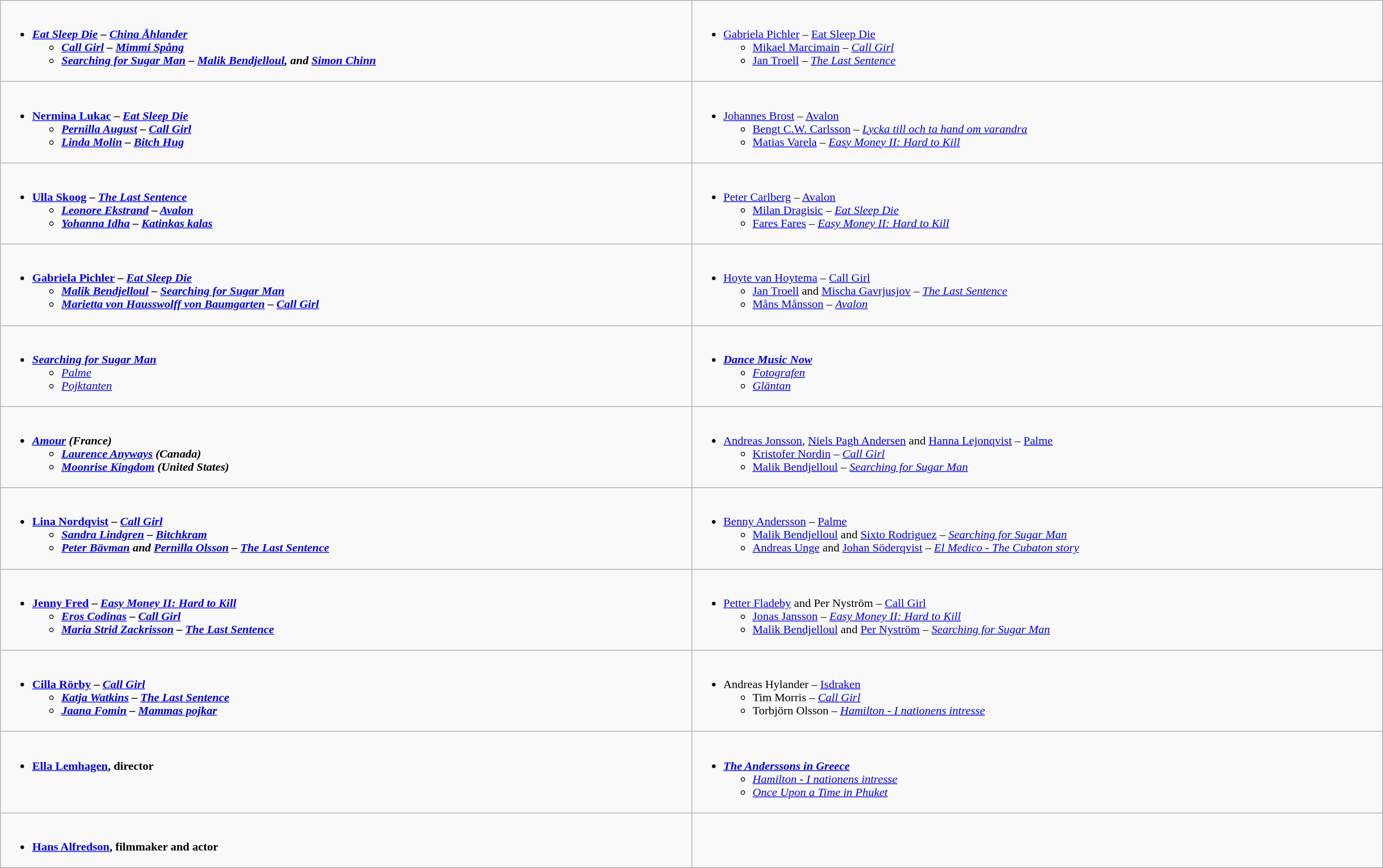<table class=wikitable style="width:150%">
<tr>
<td valign="top" width:50%"><br><ul><li><strong><em><a href='#'>Eat Sleep Die</a><em> – <a href='#'>China Åhlander</a><strong><ul><li></em><a href='#'>Call Girl</a><em> – <a href='#'>Mimmi Spång</a></li><li></em><a href='#'>Searching for Sugar Man</a><em> – <a href='#'>Malik Bendjelloul</a>, and <a href='#'>Simon Chinn</a></li></ul></li></ul></td>
<td valign="top" width:50%"><br><ul><li></strong><a href='#'>Gabriela Pichler</a> – </em><a href='#'>Eat Sleep Die</a></em></strong><ul><li><a href='#'>Mikael Marcimain</a> – <em><a href='#'>Call Girl</a></em></li><li><a href='#'>Jan Troell</a> – <em><a href='#'>The Last Sentence</a></em></li></ul></li></ul></td>
</tr>
<tr>
<td valign="top" width="50%"><br><ul><li><strong><a href='#'>Nermina Lukac</a> – <em><a href='#'>Eat Sleep Die</a><strong><em><ul><li><a href='#'>Pernilla August</a> – </em><a href='#'>Call Girl</a><em></li><li><a href='#'>Linda Molin</a> – </em><a href='#'>Bitch Hug</a><em></li></ul></li></ul></td>
<td valign="top" width="50%"><br><ul><li></strong><a href='#'>Johannes Brost</a> – </em><a href='#'>Avalon</a></em></strong><ul><li><a href='#'>Bengt C.W. Carlsson</a> – <em><a href='#'>Lycka till och ta hand om varandra</a></em></li><li><a href='#'>Matias Varela</a> – <em><a href='#'>Easy Money II: Hard to Kill</a></em></li></ul></li></ul></td>
</tr>
<tr>
<td valign="top" width="50%"><br><ul><li><strong><a href='#'>Ulla Skoog</a> – <em><a href='#'>The Last Sentence</a><strong><em><ul><li><a href='#'>Leonore Ekstrand</a> – </em><a href='#'>Avalon</a><em></li><li><a href='#'>Yohanna Idha</a> – </em><a href='#'>Katinkas kalas</a><em></li></ul></li></ul></td>
<td valign="top" width="50%"><br><ul><li></strong><a href='#'>Peter Carlberg</a> – </em><a href='#'>Avalon</a></em></strong><ul><li><a href='#'>Milan Dragisic</a> – <em><a href='#'>Eat Sleep Die</a></em></li><li><a href='#'>Fares Fares</a> – <em><a href='#'>Easy Money II: Hard to Kill</a></em></li></ul></li></ul></td>
</tr>
<tr>
<td valign="top" width="50%"><br><ul><li><strong><a href='#'>Gabriela Pichler</a> – <em><a href='#'>Eat Sleep Die</a><strong><em><ul><li><a href='#'>Malik Bendjelloul</a> – </em><a href='#'>Searching for Sugar Man</a><em></li><li><a href='#'>Marietta von Hausswolff von Baumgarten</a> – </em><a href='#'>Call Girl</a><em></li></ul></li></ul></td>
<td valign="top"><br><ul><li></strong><a href='#'>Hoyte van Hoytema</a> – </em><a href='#'>Call Girl</a></em></strong><ul><li><a href='#'>Jan Troell</a> and <a href='#'>Mischa Gavrjusjov</a> – <em><a href='#'>The Last Sentence</a></em></li><li><a href='#'>Måns Månsson</a> – <em><a href='#'>Avalon</a></em></li></ul></li></ul></td>
</tr>
<tr>
<td valign="top" width="50%"><br><ul><li><strong><em><a href='#'>Searching for Sugar Man</a></em></strong><ul><li><em><a href='#'>Palme</a></em></li><li><em><a href='#'>Pojktanten</a></em></li></ul></li></ul></td>
<td valign="top" width="50%"><br><ul><li><strong><em><a href='#'>Dance Music Now</a></em></strong><ul><li><em><a href='#'>Fotografen</a></em></li><li><em><a href='#'>Gläntan</a></em></li></ul></li></ul></td>
</tr>
<tr>
<td valign="top" width="50%"><br><ul><li><strong><em><a href='#'>Amour</a><em> (France)<strong><ul><li></em><a href='#'>Laurence Anyways</a><em> (Canada)</li><li></em><a href='#'>Moonrise Kingdom</a><em> (United States)</li></ul></li></ul></td>
<td valign="top" width="50%"><br><ul><li></strong><a href='#'>Andreas Jonsson</a>, <a href='#'>Niels Pagh Andersen</a> and <a href='#'>Hanna Lejonqvist</a> – </em><a href='#'>Palme</a></em></strong><ul><li><a href='#'>Kristofer Nordin</a> – <em><a href='#'>Call Girl</a></em></li><li><a href='#'>Malik Bendjelloul</a> – <em><a href='#'>Searching for Sugar Man</a></em></li></ul></li></ul></td>
</tr>
<tr>
<td valign="top" width="50%"><br><ul><li><strong><a href='#'>Lina Nordqvist</a> – <em><a href='#'>Call Girl</a><strong><em><ul><li><a href='#'>Sandra Lindgren</a> – </em><a href='#'>Bitchkram</a><em></li><li><a href='#'>Peter Bävman</a> and <a href='#'>Pernilla Olsson</a> – </em><a href='#'>The Last Sentence</a><em></li></ul></li></ul></td>
<td valign="top" width="50%"><br><ul><li></strong><a href='#'>Benny Andersson</a> – </em><a href='#'>Palme</a></em></strong><ul><li><a href='#'>Malik Bendjelloul</a> and <a href='#'>Sixto Rodriguez</a> – <em><a href='#'>Searching for Sugar Man</a></em></li><li><a href='#'>Andreas Unge</a> and <a href='#'>Johan Söderqvist</a> – <em><a href='#'>El Medico - The Cubaton story</a></em></li></ul></li></ul></td>
</tr>
<tr>
<td valign="top" width="50%"><br><ul><li><strong><a href='#'>Jenny Fred</a> – <em><a href='#'>Easy Money II: Hard to Kill</a><strong><em><ul><li><a href='#'>Eros Codinas</a> – </em><a href='#'>Call Girl</a><em></li><li><a href='#'>Maria Strid Zackrisson</a> – </em><a href='#'>The Last Sentence</a><em></li></ul></li></ul></td>
<td valign="top" width="50%"><br><ul><li></strong><a href='#'>Petter Fladeby</a> and Per Nyström – </em><a href='#'>Call Girl</a></em></strong><ul><li><a href='#'>Jonas Jansson</a> – <em><a href='#'>Easy Money II: Hard to Kill</a></em></li><li><a href='#'>Malik Bendjelloul</a> and <a href='#'>Per Nyström</a> – <em><a href='#'>Searching for Sugar Man</a></em></li></ul></li></ul></td>
</tr>
<tr>
<td valign="top" width="50%"><br><ul><li><strong><a href='#'>Cilla Rörby</a> – <em><a href='#'>Call Girl</a><strong><em><ul><li><a href='#'>Katja Watkins</a> – </em><a href='#'>The Last Sentence</a><em></li><li><a href='#'>Jaana Fomin</a> – </em><a href='#'>Mammas pojkar</a><em></li></ul></li></ul></td>
<td valign="top" width="50%"><br><ul><li></strong>Andreas Hylander – </em><a href='#'>Isdraken</a></em></strong><ul><li>Tim Morris – <em><a href='#'>Call Girl</a></em></li><li>Torbjörn Olsson – <em><a href='#'>Hamilton - I nationens intresse</a></em></li></ul></li></ul></td>
</tr>
<tr>
<td valign="top" width="50%"><br><ul><li><strong><a href='#'>Ella Lemhagen</a>, director</strong></li></ul></td>
<td valign="top" width="50%"><br><ul><li><strong><em><a href='#'>The Anderssons in Greece</a></em></strong><ul><li><em><a href='#'>Hamilton - I nationens intresse</a></em></li><li><em><a href='#'>Once Upon a Time in Phuket</a></em></li></ul></li></ul></td>
</tr>
<tr>
<td valign="top" width="50%"><br><ul><li><strong><a href='#'>Hans Alfredson</a>, filmmaker and actor</strong></li></ul></td>
</tr>
</table>
